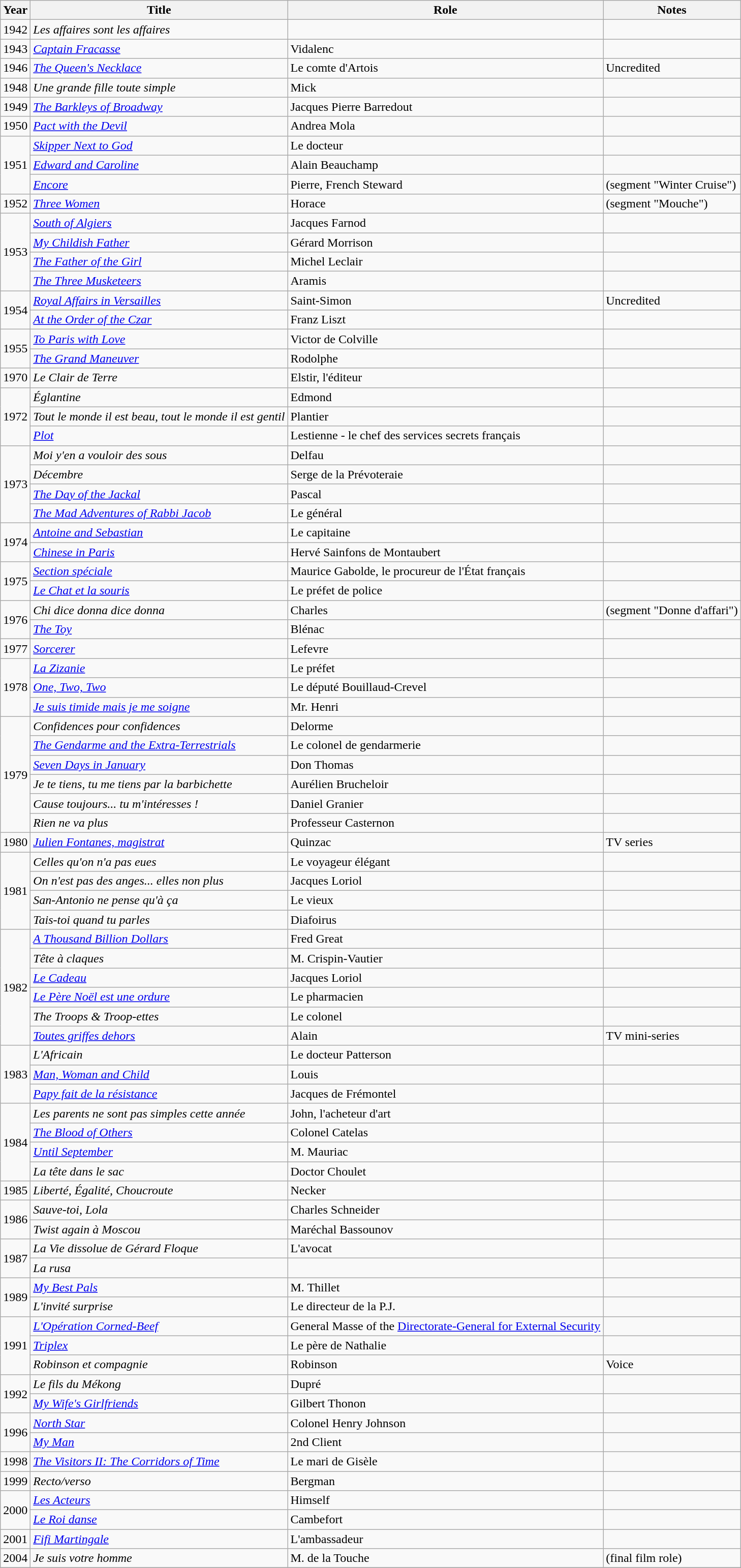<table class="wikitable sortable">
<tr>
<th>Year</th>
<th>Title</th>
<th>Role</th>
<th class="unsortable">Notes</th>
</tr>
<tr>
<td>1942</td>
<td><em>Les affaires sont les affaires</em></td>
<td></td>
<td></td>
</tr>
<tr>
<td>1943</td>
<td><em><a href='#'>Captain Fracasse</a></em></td>
<td>Vidalenc</td>
<td></td>
</tr>
<tr>
<td>1946</td>
<td><em><a href='#'>The Queen's Necklace</a></em></td>
<td>Le comte d'Artois</td>
<td>Uncredited</td>
</tr>
<tr>
<td>1948</td>
<td><em>Une grande fille toute simple</em></td>
<td>Mick</td>
<td></td>
</tr>
<tr>
<td>1949</td>
<td><em><a href='#'>The Barkleys of Broadway</a></em></td>
<td>Jacques Pierre Barredout</td>
<td></td>
</tr>
<tr>
<td>1950</td>
<td><em><a href='#'>Pact with the Devil</a></em></td>
<td>Andrea Mola</td>
<td></td>
</tr>
<tr>
<td rowspan="3">1951</td>
<td><em><a href='#'>Skipper Next to God</a></em></td>
<td>Le docteur</td>
<td></td>
</tr>
<tr>
<td><em><a href='#'>Edward and Caroline</a></em></td>
<td>Alain Beauchamp</td>
<td></td>
</tr>
<tr>
<td><em><a href='#'>Encore</a></em></td>
<td>Pierre, French Steward</td>
<td>(segment "Winter Cruise")</td>
</tr>
<tr>
<td>1952</td>
<td><em><a href='#'>Three Women</a></em></td>
<td>Horace</td>
<td>(segment "Mouche")</td>
</tr>
<tr>
<td rowspan="4">1953</td>
<td><em><a href='#'>South of Algiers</a></em></td>
<td>Jacques Farnod</td>
<td></td>
</tr>
<tr>
<td><em><a href='#'>My Childish Father</a></em></td>
<td>Gérard Morrison</td>
<td></td>
</tr>
<tr>
<td><em><a href='#'>The Father of the Girl</a></em></td>
<td>Michel Leclair</td>
<td></td>
</tr>
<tr>
<td><em><a href='#'>The Three Musketeers</a></em></td>
<td>Aramis</td>
<td></td>
</tr>
<tr>
<td rowspan="2">1954</td>
<td><em><a href='#'>Royal Affairs in Versailles</a></em></td>
<td>Saint-Simon</td>
<td>Uncredited</td>
</tr>
<tr>
<td><em><a href='#'>At the Order of the Czar</a></em></td>
<td>Franz Liszt</td>
<td></td>
</tr>
<tr>
<td rowspan="2">1955</td>
<td><em><a href='#'>To Paris with Love</a></em></td>
<td>Victor de Colville</td>
<td></td>
</tr>
<tr>
<td><em><a href='#'>The Grand Maneuver</a></em></td>
<td>Rodolphe</td>
<td></td>
</tr>
<tr>
<td>1970</td>
<td><em>Le Clair de Terre</em></td>
<td>Elstir, l'éditeur</td>
<td></td>
</tr>
<tr>
<td rowspan=3>1972</td>
<td><em>Églantine</em></td>
<td>Edmond</td>
<td></td>
</tr>
<tr>
<td><em>Tout le monde il est beau, tout le monde il est gentil</em></td>
<td>Plantier</td>
<td></td>
</tr>
<tr>
<td><em><a href='#'>Plot</a></em></td>
<td>Lestienne - le chef des services secrets français</td>
<td></td>
</tr>
<tr>
<td rowspan=4>1973</td>
<td><em>Moi y'en a vouloir des sous</em></td>
<td>Delfau</td>
<td></td>
</tr>
<tr>
<td><em>Décembre</em></td>
<td>Serge de la Prévoteraie</td>
<td></td>
</tr>
<tr>
<td><em><a href='#'>The Day of the Jackal</a></em></td>
<td>Pascal</td>
<td></td>
</tr>
<tr>
<td><em><a href='#'>The Mad Adventures of Rabbi Jacob</a></em></td>
<td>Le général</td>
<td></td>
</tr>
<tr>
<td rowspan=2>1974</td>
<td><em><a href='#'>Antoine and Sebastian</a></em></td>
<td>Le capitaine</td>
<td></td>
</tr>
<tr>
<td><em><a href='#'>Chinese in Paris</a></em></td>
<td>Hervé Sainfons de Montaubert</td>
<td></td>
</tr>
<tr>
<td rowspan=2>1975</td>
<td><em><a href='#'>Section spéciale</a></em></td>
<td>Maurice Gabolde, le procureur de l'État français</td>
<td></td>
</tr>
<tr>
<td><em><a href='#'>Le Chat et la souris</a></em></td>
<td>Le préfet de police</td>
<td></td>
</tr>
<tr>
<td rowspan=2>1976</td>
<td><em>Chi dice donna dice donna</em></td>
<td>Charles</td>
<td>(segment "Donne d'affari")</td>
</tr>
<tr>
<td><em><a href='#'>The Toy</a></em></td>
<td>Blénac</td>
<td></td>
</tr>
<tr>
<td>1977</td>
<td><em><a href='#'>Sorcerer</a></em></td>
<td>Lefevre</td>
<td></td>
</tr>
<tr>
<td rowspan=3>1978</td>
<td><em><a href='#'>La Zizanie</a></em></td>
<td>Le préfet</td>
<td></td>
</tr>
<tr>
<td><em><a href='#'>One, Two, Two</a></em></td>
<td>Le député Bouillaud-Crevel</td>
<td></td>
</tr>
<tr>
<td><em><a href='#'>Je suis timide mais je me soigne</a></em></td>
<td>Mr. Henri</td>
<td></td>
</tr>
<tr>
<td rowspan="6">1979</td>
<td><em>Confidences pour confidences</em></td>
<td>Delorme</td>
<td></td>
</tr>
<tr>
<td><em><a href='#'>The Gendarme and the Extra-Terrestrials</a></em></td>
<td>Le colonel de gendarmerie</td>
<td></td>
</tr>
<tr>
<td><em><a href='#'>Seven Days in January</a></em></td>
<td>Don Thomas</td>
<td></td>
</tr>
<tr>
<td><em>Je te tiens, tu me tiens par la barbichette</em></td>
<td>Aurélien Brucheloir</td>
<td></td>
</tr>
<tr>
<td><em>Cause toujours... tu m'intéresses !</em></td>
<td>Daniel Granier</td>
<td></td>
</tr>
<tr>
<td><em>Rien ne va plus</em></td>
<td>Professeur Casternon</td>
<td></td>
</tr>
<tr>
<td>1980</td>
<td><em><a href='#'>Julien Fontanes, magistrat</a></em></td>
<td>Quinzac</td>
<td>TV series</td>
</tr>
<tr>
<td rowspan="4">1981</td>
<td><em>Celles qu'on n'a pas eues</em></td>
<td>Le voyageur élégant</td>
<td></td>
</tr>
<tr>
<td><em>On n'est pas des anges... elles non plus</em></td>
<td>Jacques Loriol</td>
<td></td>
</tr>
<tr>
<td><em>San-Antonio ne pense qu'à ça</em></td>
<td>Le vieux</td>
<td></td>
</tr>
<tr>
<td><em>Tais-toi quand tu parles</em></td>
<td>Diafoirus</td>
<td></td>
</tr>
<tr>
<td rowspan="6">1982</td>
<td><em><a href='#'>A Thousand Billion Dollars</a></em></td>
<td>Fred Great</td>
<td></td>
</tr>
<tr>
<td><em>Tête à claques</em></td>
<td>M. Crispin-Vautier</td>
<td></td>
</tr>
<tr>
<td><em><a href='#'>Le Cadeau</a></em></td>
<td>Jacques Loriol</td>
<td></td>
</tr>
<tr>
<td><em><a href='#'>Le Père Noël est une ordure</a></em></td>
<td>Le pharmacien</td>
<td></td>
</tr>
<tr>
<td><em>The Troops & Troop-ettes</em></td>
<td>Le colonel</td>
<td></td>
</tr>
<tr>
<td><em><a href='#'>Toutes griffes dehors</a></em></td>
<td>Alain</td>
<td>TV mini-series</td>
</tr>
<tr>
<td rowspan="3">1983</td>
<td><em>L'Africain</em></td>
<td>Le docteur Patterson</td>
<td></td>
</tr>
<tr>
<td><em><a href='#'>Man, Woman and Child</a></em></td>
<td>Louis</td>
<td></td>
</tr>
<tr>
<td><em><a href='#'>Papy fait de la résistance</a></em></td>
<td>Jacques de Frémontel</td>
<td></td>
</tr>
<tr>
<td rowspan="4">1984</td>
<td><em>Les parents ne sont pas simples cette année</em></td>
<td>John, l'acheteur d'art</td>
<td></td>
</tr>
<tr>
<td><em><a href='#'>The Blood of Others</a></em></td>
<td>Colonel Catelas</td>
<td></td>
</tr>
<tr>
<td><em><a href='#'>Until September</a></em></td>
<td>M. Mauriac</td>
<td></td>
</tr>
<tr>
<td><em>La tête dans le sac</em></td>
<td>Doctor Choulet</td>
<td></td>
</tr>
<tr>
<td>1985</td>
<td><em>Liberté, Égalité, Choucroute</em></td>
<td>Necker</td>
<td></td>
</tr>
<tr>
<td rowspan="2">1986</td>
<td><em>Sauve-toi, Lola</em></td>
<td>Charles Schneider</td>
<td></td>
</tr>
<tr>
<td><em>Twist again à Moscou</em></td>
<td>Maréchal Bassounov</td>
<td></td>
</tr>
<tr>
<td rowspan="2">1987</td>
<td><em>La Vie dissolue de Gérard Floque</em></td>
<td>L'avocat</td>
<td></td>
</tr>
<tr>
<td><em>La rusa</em></td>
<td></td>
<td></td>
</tr>
<tr>
<td rowspan="2">1989</td>
<td><em><a href='#'>My Best Pals</a></em></td>
<td>M. Thillet</td>
<td></td>
</tr>
<tr>
<td><em>L'invité surprise</em></td>
<td>Le directeur de la P.J.</td>
<td></td>
</tr>
<tr>
<td rowspan="3">1991</td>
<td><em><a href='#'>L'Opération Corned-Beef</a></em></td>
<td>General Masse of the <a href='#'>Directorate-General for External Security</a></td>
<td></td>
</tr>
<tr>
<td><em><a href='#'>Triplex</a></em></td>
<td>Le père de Nathalie</td>
<td></td>
</tr>
<tr>
<td><em>Robinson et compagnie</em></td>
<td>Robinson</td>
<td>Voice</td>
</tr>
<tr>
<td rowspan="2">1992</td>
<td><em>Le fils du Mékong</em></td>
<td>Dupré</td>
<td></td>
</tr>
<tr>
<td><em><a href='#'>My Wife's Girlfriends</a></em></td>
<td>Gilbert Thonon</td>
<td></td>
</tr>
<tr>
<td rowspan="2">1996</td>
<td><em><a href='#'>North Star</a></em></td>
<td>Colonel Henry Johnson</td>
<td></td>
</tr>
<tr>
<td><em><a href='#'>My Man</a></em></td>
<td>2nd Client</td>
<td></td>
</tr>
<tr>
<td>1998</td>
<td><em><a href='#'>The Visitors II: The Corridors of Time</a></em></td>
<td>Le mari de Gisèle</td>
<td></td>
</tr>
<tr>
<td>1999</td>
<td><em>Recto/verso</em></td>
<td>Bergman</td>
<td></td>
</tr>
<tr>
<td rowspan="2">2000</td>
<td><em><a href='#'>Les Acteurs</a></em></td>
<td>Himself</td>
<td></td>
</tr>
<tr>
<td><em><a href='#'>Le Roi danse</a></em></td>
<td>Cambefort</td>
<td></td>
</tr>
<tr>
<td>2001</td>
<td><em><a href='#'>Fifi Martingale</a></em></td>
<td>L'ambassadeur</td>
<td></td>
</tr>
<tr>
<td>2004</td>
<td><em>Je suis votre homme</em></td>
<td>M. de la Touche</td>
<td>(final film role)</td>
</tr>
<tr>
</tr>
</table>
